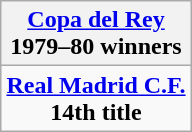<table class="wikitable" style="text-align: center; margin: 0 auto;">
<tr>
<th><a href='#'>Copa del Rey</a><br>1979–80 winners</th>
</tr>
<tr>
<td><strong><a href='#'>Real Madrid C.F.</a></strong><br><strong>14th title</strong></td>
</tr>
</table>
